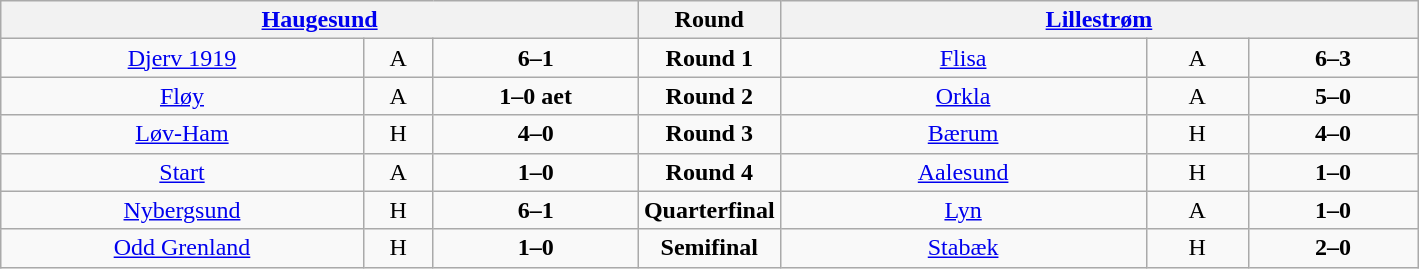<table border=1 class=wikitable style="text-align:center">
<tr valign=top>
<th width=45% colspan=3><a href='#'>Haugesund</a></th>
<th width=10%>Round</th>
<th width=45% colspan=3><a href='#'>Lillestrøm</a></th>
</tr>
<tr valign=top>
<td><a href='#'>Djerv 1919</a></td>
<td>A</td>
<td><strong>6–1</strong></td>
<td><strong>Round 1</strong></td>
<td><a href='#'>Flisa</a></td>
<td>A</td>
<td><strong>6–3</strong></td>
</tr>
<tr valign=top>
<td><a href='#'>Fløy</a></td>
<td>A</td>
<td><strong>1–0 aet</strong></td>
<td><strong>Round 2</strong></td>
<td><a href='#'>Orkla</a></td>
<td>A</td>
<td><strong>5–0</strong></td>
</tr>
<tr valign=top>
<td><a href='#'>Løv-Ham</a></td>
<td>H</td>
<td><strong>4–0</strong></td>
<td><strong>Round 3</strong></td>
<td><a href='#'>Bærum</a></td>
<td>H</td>
<td><strong>4–0</strong></td>
</tr>
<tr valign=top>
<td><a href='#'>Start</a></td>
<td>A</td>
<td><strong>1–0</strong></td>
<td><strong>Round 4</strong></td>
<td><a href='#'>Aalesund</a></td>
<td>H</td>
<td><strong>1–0</strong></td>
</tr>
<tr valign=top>
<td><a href='#'>Nybergsund</a></td>
<td>H</td>
<td><strong>6–1</strong></td>
<td><strong>Quarterfinal</strong></td>
<td><a href='#'>Lyn</a></td>
<td>A</td>
<td><strong>1–0</strong></td>
</tr>
<tr valign=top>
<td><a href='#'>Odd Grenland</a></td>
<td>H</td>
<td><strong>1–0</strong></td>
<td><strong>Semifinal</strong></td>
<td><a href='#'>Stabæk</a></td>
<td>H</td>
<td><strong>2–0</strong></td>
</tr>
</table>
